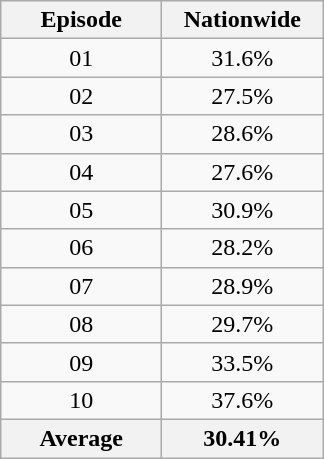<table class="wikitable" style="clear:both; margin-left:2em; margin-right:2em;">
<tr>
<th width=100>Episode</th>
<th width=100>Nationwide</th>
</tr>
<tr align="center">
<td>01</td>
<td>31.6%</td>
</tr>
<tr align="center">
<td>02</td>
<td><span>27.5%</span></td>
</tr>
<tr align="center">
<td>03</td>
<td>28.6%</td>
</tr>
<tr align="center">
<td>04</td>
<td>27.6%</td>
</tr>
<tr align="center">
<td>05</td>
<td>30.9%</td>
</tr>
<tr align="center">
<td>06</td>
<td>28.2%</td>
</tr>
<tr align="center">
<td>07</td>
<td>28.9%</td>
</tr>
<tr align="center">
<td>08</td>
<td>29.7%</td>
</tr>
<tr align="center">
<td>09</td>
<td>33.5%</td>
</tr>
<tr align="center">
<td>10</td>
<td><span>37.6%</span></td>
</tr>
<tr align="center">
<th>Average</th>
<th>30.41%</th>
</tr>
</table>
